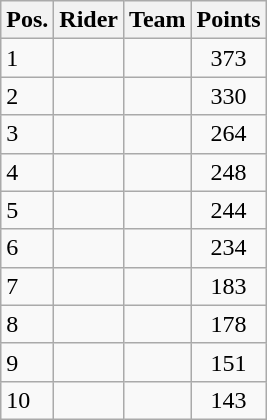<table class="wikitable sortable">
<tr>
<th>Pos.</th>
<th>Rider</th>
<th>Team</th>
<th>Points</th>
</tr>
<tr>
<td>1</td>
<td></td>
<td></td>
<td align=center>373</td>
</tr>
<tr>
<td>2</td>
<td></td>
<td></td>
<td align=center>330</td>
</tr>
<tr>
<td>3</td>
<td></td>
<td></td>
<td align=center>264</td>
</tr>
<tr>
<td>4</td>
<td></td>
<td></td>
<td align=center>248</td>
</tr>
<tr>
<td>5</td>
<td></td>
<td></td>
<td align=center>244</td>
</tr>
<tr>
<td>6</td>
<td></td>
<td></td>
<td align=center>234</td>
</tr>
<tr>
<td>7</td>
<td></td>
<td></td>
<td align=center>183</td>
</tr>
<tr>
<td>8</td>
<td></td>
<td></td>
<td align=center>178</td>
</tr>
<tr>
<td>9</td>
<td></td>
<td></td>
<td align=center>151</td>
</tr>
<tr>
<td>10</td>
<td></td>
<td></td>
<td align=center>143</td>
</tr>
</table>
